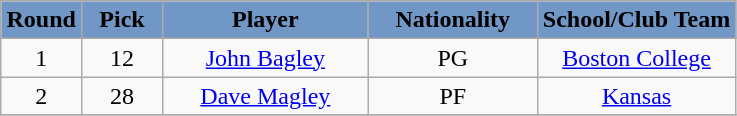<table class="wikitable sortable sortable">
<tr>
<th style="background:#7197c7;" width="11%">Round</th>
<th style="background:#7197c7;" width="11%">Pick</th>
<th style="background:#7197c7;" width="28%">Player</th>
<th style="background:#7197c7;" width="23%">Nationality</th>
<th style="background:#7197c7;" width="38%">School/Club Team</th>
</tr>
<tr align="center">
<td>1</td>
<td>12</td>
<td><a href='#'>John Bagley</a></td>
<td>PG</td>
<td><a href='#'>Boston College</a></td>
</tr>
<tr align="center">
<td>2</td>
<td>28</td>
<td><a href='#'>Dave Magley</a></td>
<td>PF</td>
<td><a href='#'>Kansas</a></td>
</tr>
<tr align="center">
</tr>
</table>
